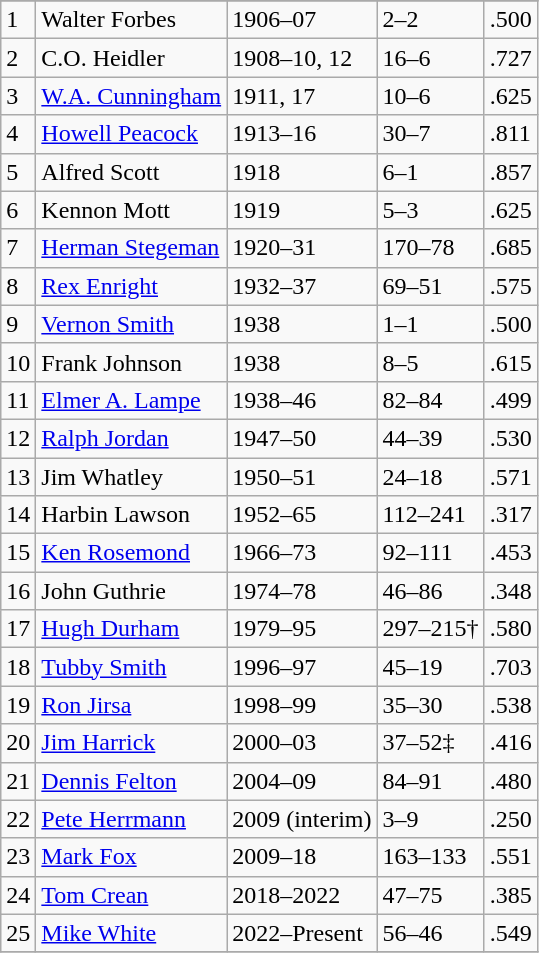<table class="wikitable">
<tr>
</tr>
<tr>
<td>1</td>
<td>Walter Forbes</td>
<td>1906–07</td>
<td>2–2</td>
<td>.500</td>
</tr>
<tr>
<td>2</td>
<td>C.O. Heidler</td>
<td>1908–10, 12</td>
<td>16–6</td>
<td>.727</td>
</tr>
<tr>
<td>3</td>
<td><a href='#'>W.A. Cunningham</a></td>
<td>1911, 17</td>
<td>10–6</td>
<td>.625</td>
</tr>
<tr>
<td>4</td>
<td><a href='#'>Howell Peacock</a></td>
<td>1913–16</td>
<td>30–7</td>
<td>.811</td>
</tr>
<tr>
<td>5</td>
<td>Alfred Scott</td>
<td>1918</td>
<td>6–1</td>
<td>.857</td>
</tr>
<tr>
<td>6</td>
<td>Kennon Mott</td>
<td>1919</td>
<td>5–3</td>
<td>.625</td>
</tr>
<tr>
<td>7</td>
<td><a href='#'>Herman Stegeman</a></td>
<td>1920–31</td>
<td>170–78</td>
<td>.685</td>
</tr>
<tr>
<td>8</td>
<td><a href='#'>Rex Enright</a></td>
<td>1932–37</td>
<td>69–51</td>
<td>.575</td>
</tr>
<tr>
<td>9</td>
<td><a href='#'>Vernon Smith</a></td>
<td>1938</td>
<td>1–1</td>
<td>.500</td>
</tr>
<tr>
<td>10</td>
<td>Frank Johnson</td>
<td>1938</td>
<td>8–5</td>
<td>.615</td>
</tr>
<tr>
<td>11</td>
<td><a href='#'>Elmer A. Lampe</a></td>
<td>1938–46</td>
<td>82–84</td>
<td>.499</td>
</tr>
<tr>
<td>12</td>
<td><a href='#'>Ralph Jordan</a></td>
<td>1947–50</td>
<td>44–39</td>
<td>.530</td>
</tr>
<tr>
<td>13</td>
<td>Jim Whatley</td>
<td>1950–51</td>
<td>24–18</td>
<td>.571</td>
</tr>
<tr>
<td>14</td>
<td>Harbin Lawson</td>
<td>1952–65</td>
<td>112–241</td>
<td>.317</td>
</tr>
<tr>
<td>15</td>
<td><a href='#'>Ken Rosemond</a></td>
<td>1966–73</td>
<td>92–111</td>
<td>.453</td>
</tr>
<tr>
<td>16</td>
<td>John Guthrie</td>
<td>1974–78</td>
<td>46–86</td>
<td>.348</td>
</tr>
<tr>
<td>17</td>
<td><a href='#'>Hugh Durham</a></td>
<td>1979–95</td>
<td>297–215†</td>
<td>.580</td>
</tr>
<tr>
<td>18</td>
<td><a href='#'>Tubby Smith</a></td>
<td>1996–97</td>
<td>45–19</td>
<td>.703</td>
</tr>
<tr>
<td>19</td>
<td><a href='#'>Ron Jirsa</a></td>
<td>1998–99</td>
<td>35–30</td>
<td>.538</td>
</tr>
<tr>
<td>20</td>
<td><a href='#'>Jim Harrick</a></td>
<td>2000–03</td>
<td>37–52‡</td>
<td>.416</td>
</tr>
<tr>
<td>21</td>
<td><a href='#'>Dennis Felton</a></td>
<td>2004–09</td>
<td>84–91</td>
<td>.480</td>
</tr>
<tr>
<td>22</td>
<td><a href='#'>Pete Herrmann</a></td>
<td>2009 (interim)</td>
<td>3–9</td>
<td>.250</td>
</tr>
<tr>
<td>23</td>
<td><a href='#'>Mark Fox</a></td>
<td>2009–18</td>
<td>163–133</td>
<td>.551</td>
</tr>
<tr>
<td>24</td>
<td><a href='#'>Tom Crean</a></td>
<td>2018–2022</td>
<td>47–75</td>
<td>.385</td>
</tr>
<tr>
<td>25</td>
<td><a href='#'>Mike White</a></td>
<td>2022–Present</td>
<td>56–46</td>
<td>.549</td>
</tr>
<tr>
</tr>
</table>
